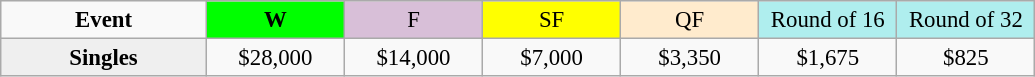<table class=wikitable style=font-size:95%;text-align:center>
<tr>
<td style="width:130px"><strong>Event</strong></td>
<td style="width:85px; background:lime"><strong>W</strong></td>
<td style="width:85px; background:thistle">F</td>
<td style="width:85px; background:#ffff00">SF</td>
<td style="width:85px; background:#ffebcd">QF</td>
<td style="width:85px; background:#afeeee">Round of 16</td>
<td style="width:85px; background:#afeeee">Round of 32</td>
</tr>
<tr>
<th style=background:#efefef>Singles </th>
<td>$28,000</td>
<td>$14,000</td>
<td>$7,000</td>
<td>$3,350</td>
<td>$1,675</td>
<td>$825</td>
</tr>
</table>
